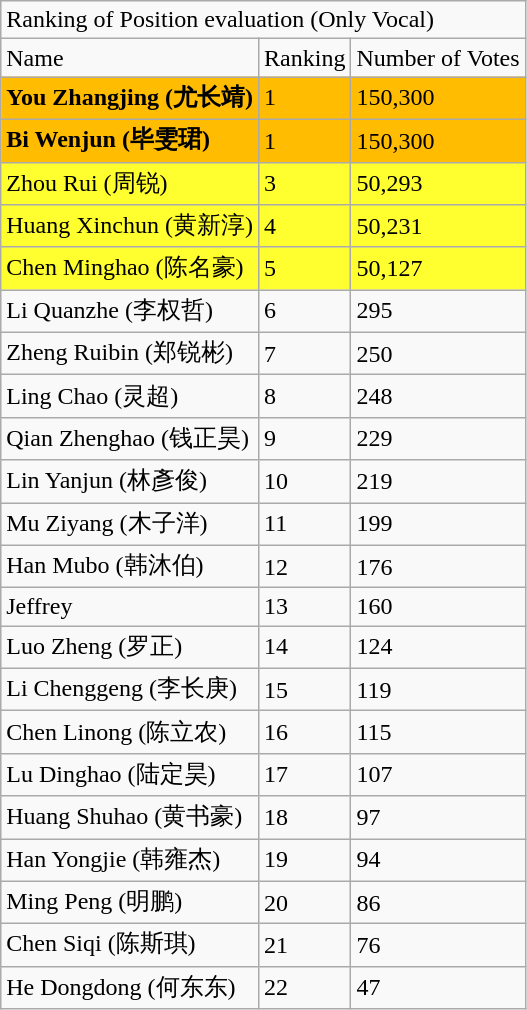<table class="wikitable mw-collapsible">
<tr>
<td colspan="3">Ranking of Position evaluation (Only Vocal)</td>
</tr>
<tr>
<td>Name</td>
<td>Ranking</td>
<td>Number of Votes</td>
</tr>
<tr>
<td style=background:#FFBC00;><strong>You Zhangjing (尤长靖)</strong></td>
<td style=background:#FFBC00;>1</td>
<td style=background:#FFBC00;>150,300</td>
</tr>
<tr>
<td style=background:#FFBC00;><strong>Bi Wenjun (毕雯珺)</strong></td>
<td style=background:#FFBC00;>1</td>
<td style=background:#FFBC00;>150,300</td>
</tr>
<tr>
<td style=background:#FFFF2F;>Zhou Rui (周锐)</td>
<td style=background:#FFFF2F;>3</td>
<td style=background:#FFFF2F;>50,293</td>
</tr>
<tr>
<td style=background:#FFFF2F;>Huang Xinchun (黄新淳)</td>
<td style=background:#FFFF2F;>4</td>
<td style=background:#FFFF2F;>50,231</td>
</tr>
<tr>
<td style=background:#FFFF2F;>Chen Minghao (陈名豪)</td>
<td style=background:#FFFF2F;>5</td>
<td style=background:#FFFF2F;>50,127</td>
</tr>
<tr>
<td>Li Quanzhe (李权哲)</td>
<td>6</td>
<td>295</td>
</tr>
<tr>
<td>Zheng Ruibin (郑锐彬)</td>
<td>7</td>
<td>250</td>
</tr>
<tr>
<td>Ling Chao (灵超)</td>
<td>8</td>
<td>248</td>
</tr>
<tr>
<td>Qian Zhenghao (钱正昊)</td>
<td>9</td>
<td>229</td>
</tr>
<tr>
<td>Lin Yanjun (林彥俊)</td>
<td>10</td>
<td>219</td>
</tr>
<tr>
<td>Mu Ziyang (木子洋)</td>
<td>11</td>
<td>199</td>
</tr>
<tr>
<td>Han Mubo (韩沐伯)</td>
<td>12</td>
<td>176</td>
</tr>
<tr>
<td>Jeffrey</td>
<td>13</td>
<td>160</td>
</tr>
<tr>
<td>Luo Zheng (罗正)</td>
<td>14</td>
<td>124</td>
</tr>
<tr>
<td>Li Chenggeng (李长庚)</td>
<td>15</td>
<td>119</td>
</tr>
<tr>
<td>Chen Linong (陈立农)</td>
<td>16</td>
<td>115</td>
</tr>
<tr>
<td>Lu Dinghao (陆定昊)</td>
<td>17</td>
<td>107</td>
</tr>
<tr>
<td>Huang Shuhao (黄书豪)</td>
<td>18</td>
<td>97</td>
</tr>
<tr>
<td>Han Yongjie (韩雍杰)</td>
<td>19</td>
<td>94</td>
</tr>
<tr>
<td>Ming Peng (明鹏)</td>
<td>20</td>
<td>86</td>
</tr>
<tr>
<td>Chen Siqi (陈斯琪)</td>
<td>21</td>
<td>76</td>
</tr>
<tr>
<td>He Dongdong (何东东)</td>
<td>22</td>
<td>47</td>
</tr>
</table>
